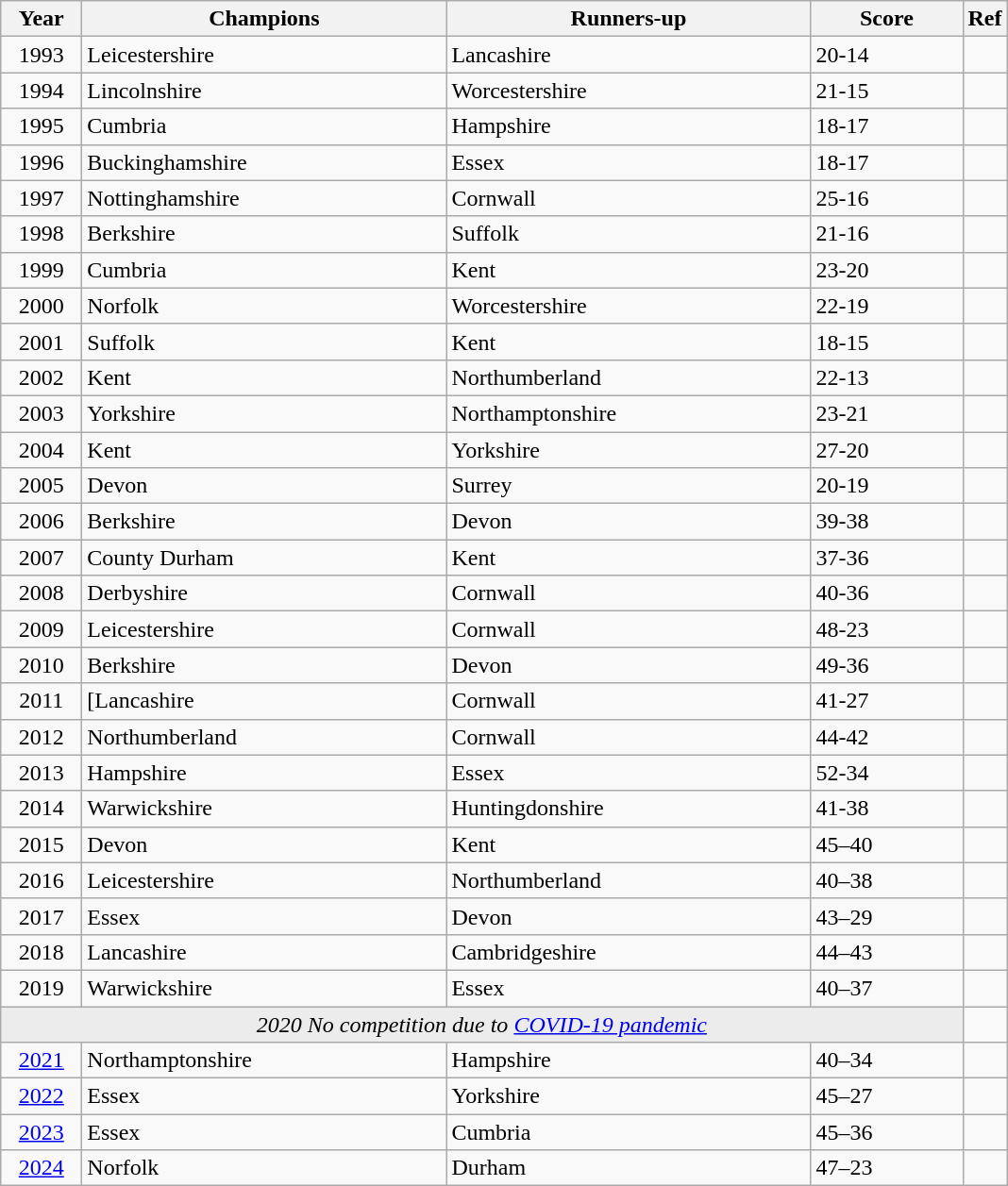<table class="wikitable">
<tr>
<th width="50">Year</th>
<th width="250">Champions</th>
<th width="250">Runners-up</th>
<th width="100">Score</th>
<th width="20">Ref</th>
</tr>
<tr>
<td align=center>1993</td>
<td>Leicestershire</td>
<td>Lancashire</td>
<td>20-14</td>
<td></td>
</tr>
<tr>
<td align=center>1994</td>
<td>Lincolnshire</td>
<td>Worcestershire</td>
<td>21-15</td>
<td></td>
</tr>
<tr>
<td align=center>1995</td>
<td>Cumbria</td>
<td>Hampshire</td>
<td>18-17</td>
<td></td>
</tr>
<tr>
<td align=center>1996</td>
<td>Buckinghamshire</td>
<td>Essex</td>
<td>18-17</td>
<td></td>
</tr>
<tr>
<td align=center>1997</td>
<td>Nottinghamshire</td>
<td>Cornwall</td>
<td>25-16</td>
<td></td>
</tr>
<tr>
<td align=center>1998</td>
<td>Berkshire</td>
<td>Suffolk</td>
<td>21-16</td>
<td></td>
</tr>
<tr>
<td align=center>1999</td>
<td>Cumbria</td>
<td>Kent</td>
<td>23-20</td>
<td></td>
</tr>
<tr>
<td align=center>2000</td>
<td>Norfolk</td>
<td>Worcestershire</td>
<td>22-19</td>
<td></td>
</tr>
<tr>
<td align=center>2001</td>
<td> Suffolk</td>
<td>Kent</td>
<td>18-15</td>
<td></td>
</tr>
<tr>
<td align=center>2002</td>
<td>Kent</td>
<td>Northumberland</td>
<td>22-13</td>
<td></td>
</tr>
<tr>
<td align=center>2003</td>
<td>Yorkshire</td>
<td>Northamptonshire</td>
<td>23-21</td>
<td></td>
</tr>
<tr>
<td align=center>2004</td>
<td>Kent</td>
<td>Yorkshire</td>
<td>27-20</td>
<td></td>
</tr>
<tr>
<td align=center>2005</td>
<td>Devon</td>
<td>Surrey</td>
<td>20-19</td>
<td></td>
</tr>
<tr>
<td align=center>2006</td>
<td>Berkshire</td>
<td>Devon</td>
<td>39-38</td>
<td></td>
</tr>
<tr>
<td align=center>2007</td>
<td>County Durham</td>
<td>Kent</td>
<td>37-36</td>
<td></td>
</tr>
<tr>
<td align=center>2008</td>
<td>Derbyshire</td>
<td>Cornwall</td>
<td>40-36</td>
<td></td>
</tr>
<tr>
<td align=center>2009</td>
<td>Leicestershire</td>
<td>Cornwall</td>
<td>48-23</td>
<td></td>
</tr>
<tr>
<td align=center>2010</td>
<td>Berkshire</td>
<td>Devon</td>
<td>49-36</td>
<td></td>
</tr>
<tr>
<td align=center>2011</td>
<td>[Lancashire</td>
<td>Cornwall</td>
<td>41-27</td>
<td></td>
</tr>
<tr>
<td align=center>2012</td>
<td>Northumberland</td>
<td>Cornwall</td>
<td>44-42</td>
<td></td>
</tr>
<tr>
<td align=center>2013</td>
<td>Hampshire</td>
<td>Essex</td>
<td>52-34</td>
<td></td>
</tr>
<tr>
<td align=center>2014</td>
<td>Warwickshire</td>
<td>Huntingdonshire</td>
<td>41-38</td>
<td></td>
</tr>
<tr>
<td align=center>2015</td>
<td>Devon</td>
<td>Kent</td>
<td>45–40</td>
<td></td>
</tr>
<tr>
<td align=center>2016</td>
<td>Leicestershire</td>
<td>Northumberland</td>
<td>40–38</td>
<td></td>
</tr>
<tr>
<td align=center>2017</td>
<td>Essex</td>
<td>Devon</td>
<td>43–29</td>
<td></td>
</tr>
<tr>
<td align=center>2018</td>
<td>Lancashire</td>
<td>Cambridgeshire</td>
<td>44–43</td>
<td></td>
</tr>
<tr>
<td align=center>2019</td>
<td>Warwickshire</td>
<td>Essex</td>
<td>40–37</td>
<td></td>
</tr>
<tr align=center>
<td colspan=4 bgcolor="ececec"><em>2020 No competition due to <a href='#'>COVID-19 pandemic</a></em></td>
<td align=left></td>
</tr>
<tr>
<td align=center><a href='#'>2021</a></td>
<td>Northamptonshire</td>
<td>Hampshire</td>
<td>40–34</td>
<td></td>
</tr>
<tr>
<td align=center><a href='#'>2022</a></td>
<td>Essex</td>
<td>Yorkshire</td>
<td>45–27</td>
<td></td>
</tr>
<tr>
<td align=center><a href='#'>2023</a></td>
<td>Essex</td>
<td>Cumbria</td>
<td>45–36</td>
<td></td>
</tr>
<tr>
<td align=center><a href='#'>2024</a></td>
<td>Norfolk</td>
<td>Durham</td>
<td>47–23</td>
<td></td>
</tr>
</table>
